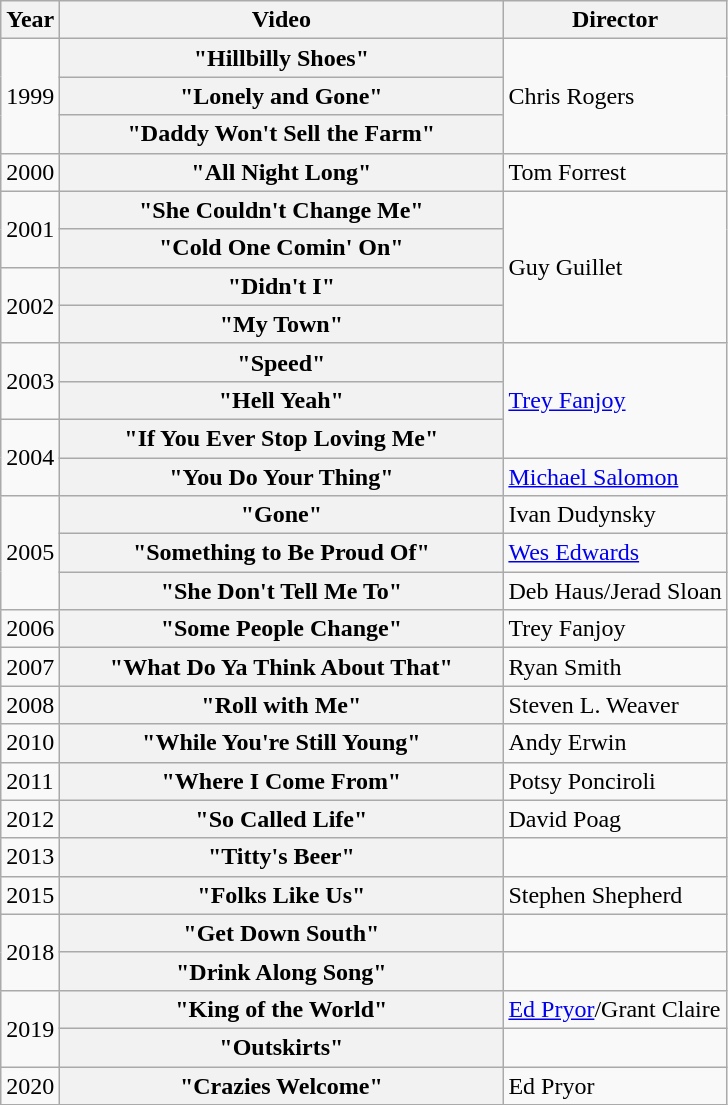<table class="wikitable plainrowheaders">
<tr>
<th>Year</th>
<th style="width:18em;">Video</th>
<th>Director</th>
</tr>
<tr>
<td rowspan="3">1999</td>
<th scope="row">"Hillbilly Shoes"</th>
<td rowspan="3">Chris Rogers</td>
</tr>
<tr>
<th scope="row">"Lonely and Gone"</th>
</tr>
<tr>
<th scope="row">"Daddy Won't Sell the Farm"</th>
</tr>
<tr>
<td>2000</td>
<th scope="row">"All Night Long" </th>
<td>Tom Forrest</td>
</tr>
<tr>
<td rowspan="2">2001</td>
<th scope="row">"She Couldn't Change Me"</th>
<td rowspan="4">Guy Guillet</td>
</tr>
<tr>
<th scope="row">"Cold One Comin' On"</th>
</tr>
<tr>
<td rowspan="2">2002</td>
<th scope="row">"Didn't I"</th>
</tr>
<tr>
<th scope="row">"My Town"</th>
</tr>
<tr>
<td rowspan="2">2003</td>
<th scope="row">"Speed"</th>
<td rowspan="3"><a href='#'>Trey Fanjoy</a></td>
</tr>
<tr>
<th scope="row">"Hell Yeah"</th>
</tr>
<tr>
<td rowspan="2">2004</td>
<th scope="row">"If You Ever Stop Loving Me"</th>
</tr>
<tr>
<th scope="row">"You Do Your Thing"</th>
<td><a href='#'>Michael Salomon</a></td>
</tr>
<tr>
<td rowspan="3">2005</td>
<th scope="row">"Gone"</th>
<td>Ivan Dudynsky</td>
</tr>
<tr>
<th scope="row">"Something to Be Proud Of"</th>
<td><a href='#'>Wes Edwards</a></td>
</tr>
<tr>
<th scope="row">"She Don't Tell Me To"</th>
<td>Deb Haus/Jerad Sloan</td>
</tr>
<tr>
<td>2006</td>
<th scope="row">"Some People Change"</th>
<td>Trey Fanjoy</td>
</tr>
<tr>
<td>2007</td>
<th scope="row">"What Do Ya Think About That"</th>
<td>Ryan Smith</td>
</tr>
<tr>
<td>2008</td>
<th scope="row">"Roll with Me"</th>
<td>Steven L. Weaver</td>
</tr>
<tr>
<td>2010</td>
<th scope="row">"While You're Still Young"</th>
<td>Andy Erwin</td>
</tr>
<tr>
<td>2011</td>
<th scope="row">"Where I Come From"</th>
<td>Potsy Ponciroli</td>
</tr>
<tr>
<td>2012</td>
<th scope="row">"So Called Life"</th>
<td>David Poag</td>
</tr>
<tr>
<td>2013</td>
<th scope="row">"Titty's Beer"</th>
<td></td>
</tr>
<tr>
<td>2015</td>
<th scope="row">"Folks Like Us"</th>
<td>Stephen Shepherd</td>
</tr>
<tr>
<td rowspan="2">2018</td>
<th scope="row">"Get Down South"</th>
<td></td>
</tr>
<tr>
<th scope="row">"Drink Along Song"</th>
<td></td>
</tr>
<tr>
<td rowspan="2">2019</td>
<th scope="row">"King of the World"</th>
<td><a href='#'>Ed Pryor</a>/Grant Claire</td>
</tr>
<tr>
<th scope="row">"Outskirts" </th>
<td></td>
</tr>
<tr>
<td>2020</td>
<th scope="row">"Crazies Welcome"</th>
<td>Ed Pryor</td>
</tr>
</table>
